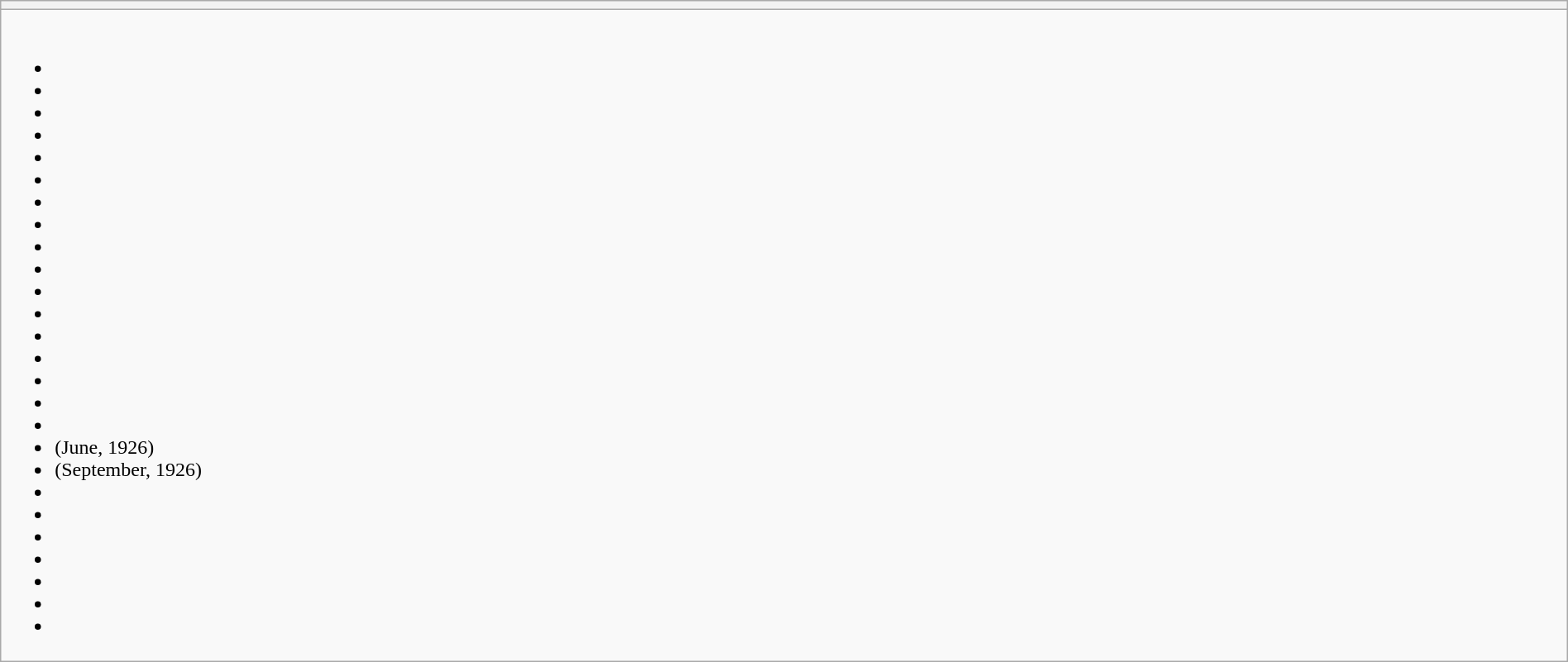<table style="width:100%" class="wikitable collapsible collapsed">
<tr>
<th></th>
</tr>
<tr>
<td><br><ul><li></li><li></li><li></li><li></li><li></li><li> </li><li></li><li></li><li></li><li></li><li></li><li></li><li></li><li></li><li></li><li></li><li></li><li> (June, 1926)</li><li> (September, 1926)</li><li></li><li></li><li></li><li></li><li></li><li></li><li></li></ul></td>
</tr>
</table>
